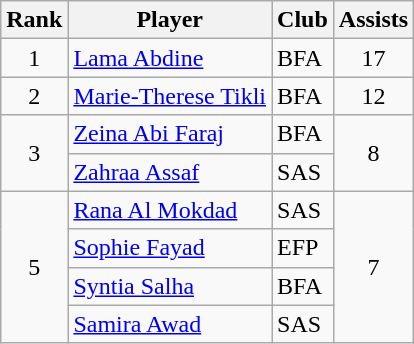<table class="wikitable" style="text-align:center">
<tr>
<th>Rank</th>
<th>Player</th>
<th>Club</th>
<th>Assists</th>
</tr>
<tr>
<td>1</td>
<td align="left"> <a href='#'>Lama Abdine</a></td>
<td align="left">BFA</td>
<td>17</td>
</tr>
<tr>
<td>2</td>
<td align="left"> <a href='#'>Marie-Therese Tikli</a></td>
<td align="left">BFA</td>
<td>12</td>
</tr>
<tr>
<td rowspan="2">3</td>
<td align="left"> <a href='#'>Zeina Abi Faraj</a></td>
<td align="left">BFA</td>
<td rowspan="2">8</td>
</tr>
<tr>
<td align="left"> <a href='#'>Zahraa Assaf</a></td>
<td align="left">SAS</td>
</tr>
<tr>
<td rowspan="4">5</td>
<td align="left"> <a href='#'>Rana Al Mokdad</a></td>
<td align="left">SAS</td>
<td rowspan="4">7</td>
</tr>
<tr>
<td align="left"> <a href='#'>Sophie Fayad</a></td>
<td align="left">EFP</td>
</tr>
<tr>
<td align="left"> <a href='#'>Syntia Salha</a></td>
<td align="left">BFA</td>
</tr>
<tr>
<td align="left"> <a href='#'>Samira Awad</a></td>
<td align="left">SAS</td>
</tr>
</table>
